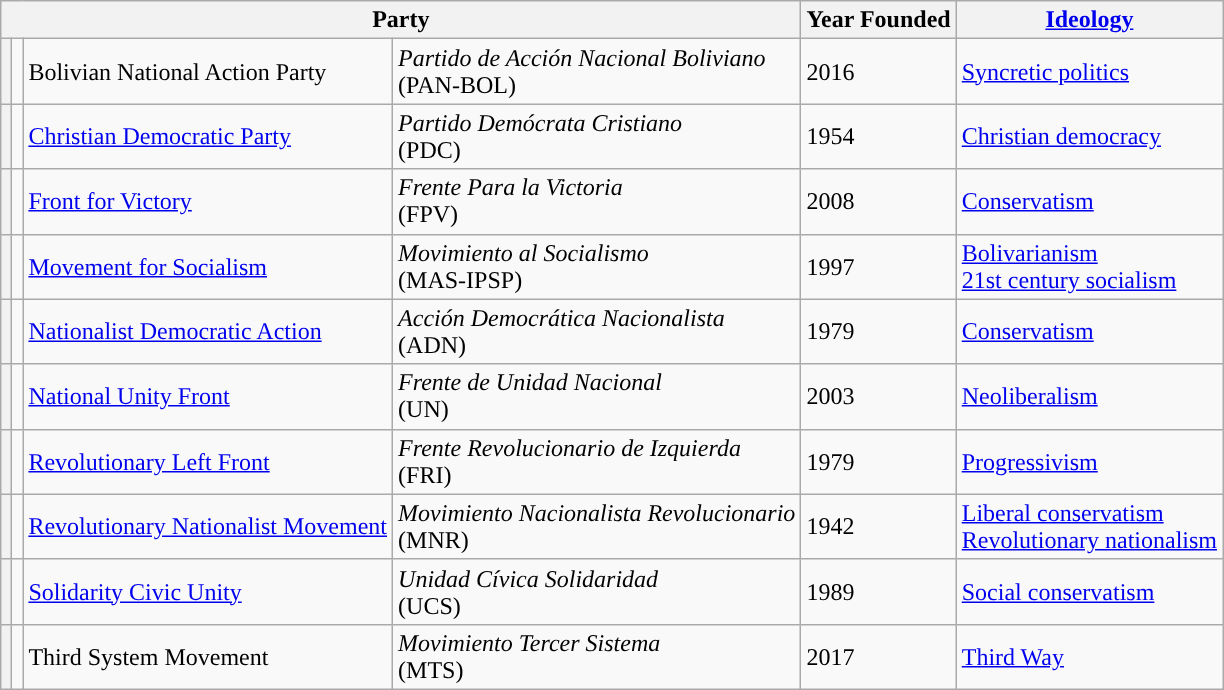<table class="wikitable">
<tr>
<th colspan="4">Party</th>
<th>Year Founded</th>
<th><a href='#'>Ideology</a></th>
</tr>
<tr>
<th style="background-color:"></th>
<td></td>
<td>Bolivian National Action Party</td>
<td><em>Partido de Acción Nacional Boliviano</em><br>(PAN-BOL)</td>
<td>2016</td>
<td><a href='#'>Syncretic politics</a></td>
</tr>
<tr>
<th style="background-color:"></th>
<td></td>
<td><a href='#'>Christian Democratic Party</a></td>
<td><em>Partido Demócrata Cristiano</em><br>(PDC)</td>
<td>1954</td>
<td><a href='#'>Christian democracy</a></td>
</tr>
<tr>
<th style="background-color:"></th>
<td></td>
<td><a href='#'>Front for Victory</a></td>
<td><em>Frente Para la Victoria</em><br>(FPV)</td>
<td>2008</td>
<td><a href='#'>Conservatism</a></td>
</tr>
<tr>
<th style="background-color:"></th>
<td></td>
<td><a href='#'>Movement for Socialism</a></td>
<td><em>Movimiento al Socialismo</em><br>(MAS-IPSP)</td>
<td>1997</td>
<td><a href='#'>Bolivarianism</a><br><a href='#'>21st century socialism</a></td>
</tr>
<tr>
<th style="background-color:"></th>
<td></td>
<td><a href='#'>Nationalist Democratic Action</a></td>
<td><em>Acción Democrática Nacionalista</em><br>(ADN)</td>
<td>1979</td>
<td><a href='#'>Conservatism</a></td>
</tr>
<tr>
<th style="background-color:"></th>
<td></td>
<td><a href='#'>National Unity Front</a></td>
<td><em>Frente de Unidad Nacional</em><br>(UN)</td>
<td>2003</td>
<td><a href='#'>Neoliberalism</a></td>
</tr>
<tr>
<th style="background-color:"></th>
<td></td>
<td><a href='#'>Revolutionary Left Front</a></td>
<td><em>Frente Revolucionario de Izquierda</em><br>(FRI)</td>
<td>1979</td>
<td><a href='#'>Progressivism</a></td>
</tr>
<tr>
<th style="background-color:"></th>
<td></td>
<td><a href='#'>Revolutionary Nationalist Movement</a></td>
<td><em>Movimiento Nacionalista Revolucionario</em><br>(MNR)</td>
<td>1942</td>
<td><a href='#'>Liberal conservatism</a><br><a href='#'>Revolutionary nationalism</a></td>
</tr>
<tr>
<th style="background-color: "></th>
<td></td>
<td><a href='#'>Solidarity Civic Unity</a></td>
<td><em>Unidad Cívica Solidaridad</em><br>(UCS)</td>
<td>1989</td>
<td><a href='#'>Social conservatism</a></td>
</tr>
<tr>
<th style="background-color:"></th>
<td></td>
<td>Third System Movement</td>
<td><em>Movimiento Tercer Sistema</em><br>(MTS)</td>
<td>2017</td>
<td><a href='#'>Third Way</a></td>
</tr>
</table>
